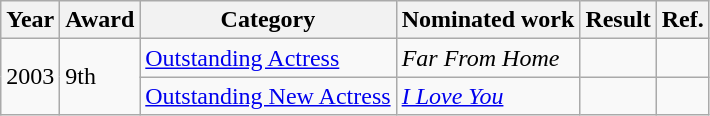<table class="wikitable">
<tr>
<th>Year</th>
<th>Award</th>
<th>Category</th>
<th>Nominated work</th>
<th>Result</th>
<th>Ref.</th>
</tr>
<tr>
<td rowspan=2>2003</td>
<td rowspan=2>9th</td>
<td><a href='#'>Outstanding Actress</a></td>
<td><em>Far From Home</em></td>
<td></td>
<td></td>
</tr>
<tr>
<td><a href='#'>Outstanding New Actress</a></td>
<td><em><a href='#'>I Love You</a></em></td>
<td></td>
<td></td>
</tr>
</table>
